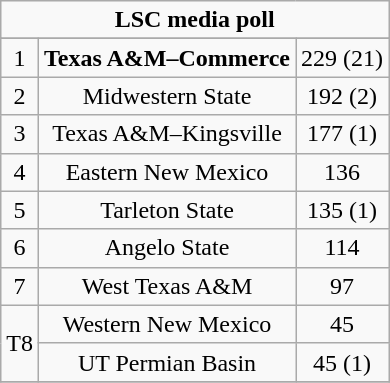<table class="wikitable" style="display: inline-table;">
<tr>
<td align="center" Colspan="3"><strong>LSC media poll</strong></td>
</tr>
<tr align="center">
</tr>
<tr align="center">
<td>1</td>
<td><strong>Texas A&M–Commerce</strong></td>
<td>229 (21)</td>
</tr>
<tr align="center">
<td>2</td>
<td>Midwestern State</td>
<td>192 (2)</td>
</tr>
<tr align="center">
<td>3</td>
<td>Texas A&M–Kingsville</td>
<td>177 (1)</td>
</tr>
<tr align="center">
<td>4</td>
<td>Eastern New Mexico</td>
<td>136</td>
</tr>
<tr align="center">
<td>5</td>
<td>Tarleton State</td>
<td>135 (1)</td>
</tr>
<tr align="center">
<td>6</td>
<td>Angelo State</td>
<td>114</td>
</tr>
<tr align="center">
<td>7</td>
<td>West Texas A&M</td>
<td>97</td>
</tr>
<tr align="center">
<td rowspan=2>T8</td>
<td>Western New Mexico</td>
<td>45</td>
</tr>
<tr align="center">
<td>UT Permian Basin</td>
<td>45 (1)</td>
</tr>
<tr>
</tr>
</table>
